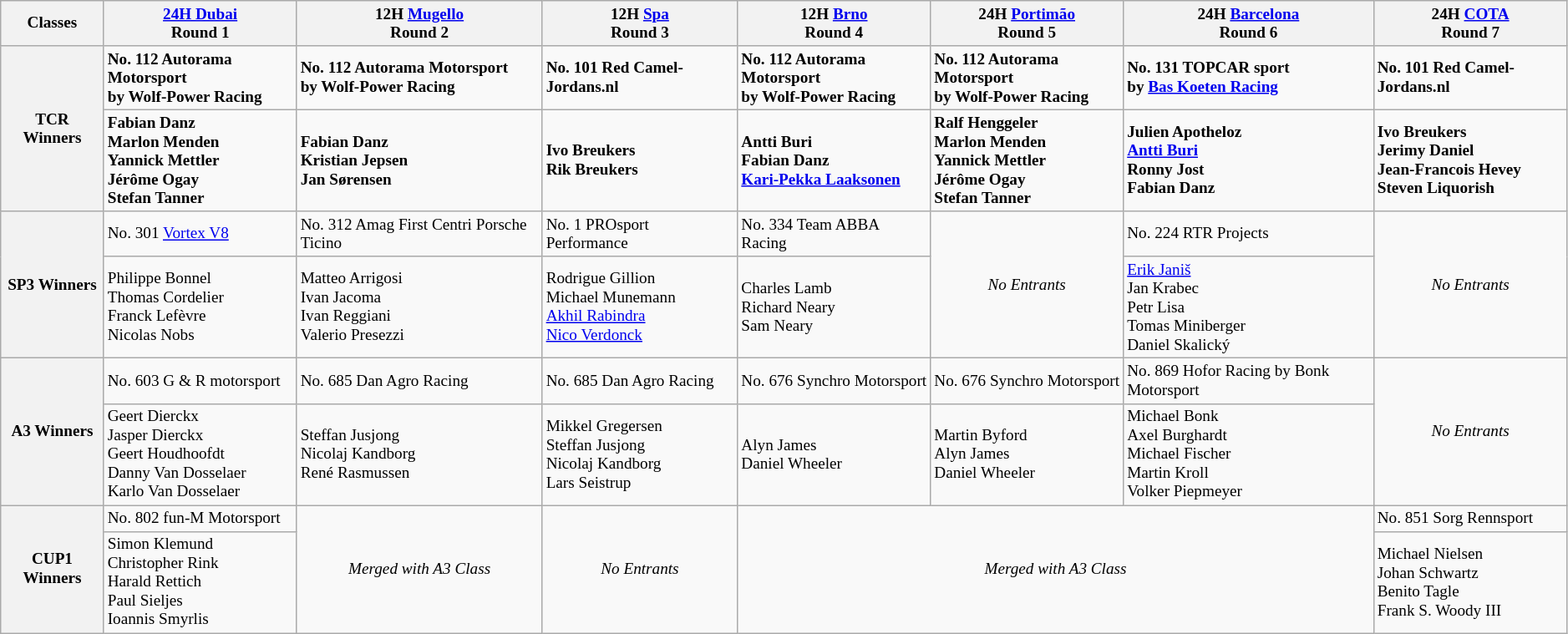<table class="wikitable" style="font-size: 80%;">
<tr>
<th>Classes</th>
<th> <a href='#'>24H Dubai</a><br>Round 1</th>
<th> 12H <a href='#'>Mugello</a><br>Round 2</th>
<th> 12H <a href='#'>Spa</a><br>Round 3</th>
<th> 12H <a href='#'>Brno</a><br>Round 4</th>
<th> 24H <a href='#'>Portimão</a><br>Round 5</th>
<th> 24H <a href='#'>Barcelona</a><br>Round 6</th>
<th> 24H <a href='#'>COTA</a><br>Round 7</th>
</tr>
<tr>
<th rowspan=2>TCR Winners</th>
<td><strong> No. 112 Autorama Motorsport<br>by Wolf-Power Racing</strong></td>
<td><strong> No. 112 Autorama Motorsport<br>by Wolf-Power Racing</strong></td>
<td><strong> No. 101 Red Camel-Jordans.nl</strong></td>
<td><strong> No. 112 Autorama Motorsport<br>by Wolf-Power Racing</strong></td>
<td><strong> No. 112 Autorama Motorsport<br>by Wolf-Power Racing</strong></td>
<td><strong> No. 131 TOPCAR sport<br>by <a href='#'>Bas Koeten Racing</a></strong></td>
<td><strong> No. 101 Red Camel-Jordans.nl</strong></td>
</tr>
<tr>
<td><strong> Fabian Danz<br> Marlon Menden<br> Yannick Mettler<br> Jérôme Ogay<br> Stefan Tanner</strong></td>
<td><strong> Fabian Danz<br> Kristian Jepsen<br> Jan Sørensen</strong></td>
<td><strong> Ivo Breukers<br> Rik Breukers<br></strong></td>
<td><strong> Antti Buri<br> Fabian Danz<br> <a href='#'>Kari-Pekka Laaksonen</a></strong></td>
<td><strong> Ralf Henggeler<br> Marlon Menden<br> Yannick Mettler<br> Jérôme Ogay<br> Stefan Tanner</strong></td>
<td><strong> Julien Apotheloz<br> <a href='#'>Antti Buri</a><br> Ronny Jost<br> Fabian Danz</strong></td>
<td><strong> Ivo Breukers<br> Jerimy Daniel<br> Jean-Francois Hevey<br> Steven Liquorish</strong></td>
</tr>
<tr>
<th rowspan=2>SP3 Winners</th>
<td> No. 301 <a href='#'>Vortex V8</a></td>
<td> No. 312 Amag First Centri Porsche Ticino</td>
<td> No. 1 PROsport Performance</td>
<td> No. 334 Team ABBA Racing</td>
<td rowspan=2 align=center><em>No Entrants</em></td>
<td> No. 224 RTR Projects</td>
<td rowspan=2 align=center><em>No Entrants</em></td>
</tr>
<tr>
<td> Philippe Bonnel<br> Thomas Cordelier<br> Franck Lefèvre<br> Nicolas Nobs</td>
<td> Matteo Arrigosi<br> Ivan Jacoma<br> Ivan Reggiani<br> Valerio Presezzi</td>
<td> Rodrigue Gillion<br> Michael Munemann<br> <a href='#'>Akhil Rabindra</a><br> <a href='#'>Nico Verdonck</a></td>
<td> Charles Lamb<br> Richard Neary<br> Sam Neary</td>
<td> <a href='#'>Erik Janiš</a><br> Jan Krabec<br> Petr Lisa<br> Tomas Miniberger<br> Daniel Skalický</td>
</tr>
<tr>
<th rowspan=2>A3 Winners</th>
<td> No. 603 G & R motorsport</td>
<td> No. 685 Dan Agro Racing</td>
<td> No. 685 Dan Agro Racing</td>
<td> No. 676 Synchro Motorsport</td>
<td> No. 676 Synchro Motorsport</td>
<td> No. 869 Hofor Racing by Bonk Motorsport</td>
<td rowspan=2 align=center><em>No Entrants</em></td>
</tr>
<tr>
<td> Geert Dierckx<br> Jasper Dierckx<br> Geert Houdhoofdt<br> Danny Van Dosselaer<br> Karlo Van Dosselaer</td>
<td> Steffan Jusjong<br> Nicolaj Kandborg<br> René Rasmussen</td>
<td> Mikkel Gregersen<br> Steffan Jusjong<br> Nicolaj Kandborg<br> Lars Seistrup</td>
<td> Alyn James<br> Daniel Wheeler</td>
<td> Martin Byford<br> Alyn James<br> Daniel Wheeler</td>
<td> Michael Bonk<br> Axel Burghardt<br> Michael Fischer<br> Martin Kroll<br> Volker Piepmeyer</td>
</tr>
<tr>
<th rowspan=2>CUP1 Winners</th>
<td> No. 802 fun-M Motorsport</td>
<td rowspan=2 align=center><em>Merged with A3 Class</em></td>
<td rowspan=2 align=center><em>No Entrants</em></td>
<td rowspan=2 colspan=3 align=center><em>Merged with A3 Class</em></td>
<td> No. 851 Sorg Rennsport</td>
</tr>
<tr>
<td> Simon Klemund<br> Christopher Rink<br> Harald Rettich<br> Paul Sieljes<br> Ioannis Smyrlis</td>
<td> Michael Nielsen<br> Johan Schwartz<br> Benito Tagle<br> Frank S. Woody III</td>
</tr>
</table>
